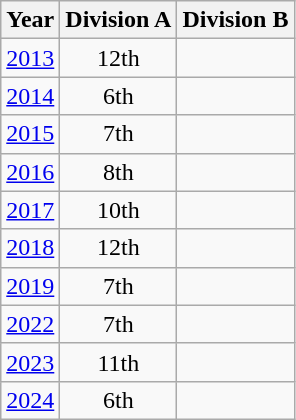<table class="wikitable" style="text-align:center">
<tr>
<th>Year</th>
<th>Division A</th>
<th>Division B</th>
</tr>
<tr>
<td><a href='#'>2013</a></td>
<td>12th</td>
<td></td>
</tr>
<tr>
<td><a href='#'>2014</a></td>
<td>6th</td>
<td></td>
</tr>
<tr>
<td><a href='#'>2015</a></td>
<td>7th</td>
<td></td>
</tr>
<tr>
<td><a href='#'>2016</a></td>
<td>8th</td>
<td></td>
</tr>
<tr>
<td><a href='#'>2017</a></td>
<td>10th</td>
<td></td>
</tr>
<tr>
<td><a href='#'>2018</a></td>
<td>12th</td>
<td></td>
</tr>
<tr>
<td><a href='#'>2019</a></td>
<td>7th</td>
<td></td>
</tr>
<tr>
<td><a href='#'>2022</a></td>
<td>7th</td>
<td></td>
</tr>
<tr>
<td><a href='#'>2023</a></td>
<td>11th</td>
<td></td>
</tr>
<tr>
<td><a href='#'>2024</a></td>
<td>6th</td>
<td></td>
</tr>
</table>
